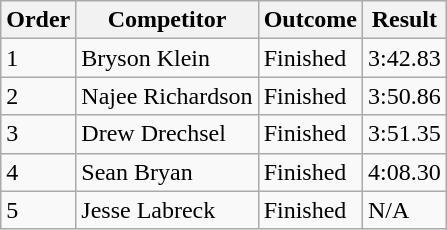<table class="wikitable sortable">
<tr>
<th>Order</th>
<th>Competitor</th>
<th>Outcome</th>
<th>Result</th>
</tr>
<tr>
<td>1</td>
<td>Bryson Klein</td>
<td>Finished</td>
<td>3:42.83</td>
</tr>
<tr>
<td>2</td>
<td>Najee Richardson</td>
<td>Finished</td>
<td>3:50.86</td>
</tr>
<tr>
<td>3</td>
<td>Drew Drechsel</td>
<td>Finished</td>
<td>3:51.35</td>
</tr>
<tr>
<td>4</td>
<td>Sean Bryan</td>
<td>Finished</td>
<td>4:08.30</td>
</tr>
<tr>
<td>5</td>
<td>Jesse Labreck</td>
<td>Finished</td>
<td>N/A</td>
</tr>
</table>
